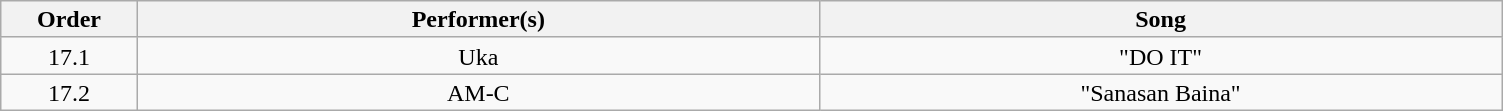<table class="wikitable" style="text-align:center; line-height:17px; ">
<tr>
<th width="05%">Order</th>
<th width="25%">Performer(s)</th>
<th width="25%">Song</th>
</tr>
<tr>
<td>17.1</td>
<td>Uka</td>
<td>"DO IT"</td>
</tr>
<tr>
<td>17.2</td>
<td>AM-C</td>
<td>"Sanasan Baina"</td>
</tr>
</table>
